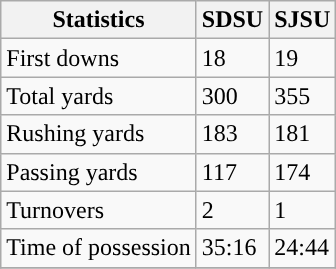<table class="wikitable" style="float: left;">
<tr>
<th>Statistics</th>
<th>SDSU</th>
<th>SJSU</th>
</tr>
<tr>
<td>First downs</td>
<td>18</td>
<td>19</td>
</tr>
<tr>
<td>Total yards</td>
<td>300</td>
<td>355</td>
</tr>
<tr>
<td>Rushing yards</td>
<td>183</td>
<td>181</td>
</tr>
<tr>
<td>Passing yards</td>
<td>117</td>
<td>174</td>
</tr>
<tr>
<td>Turnovers</td>
<td>2</td>
<td>1</td>
</tr>
<tr>
<td>Time of possession</td>
<td>35:16</td>
<td>24:44</td>
</tr>
<tr>
</tr>
</table>
